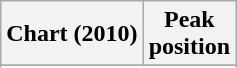<table class="wikitable sortable plainrowheaders" style="text-align:center">
<tr>
<th scope="col">Chart (2010)</th>
<th scope="col">Peak<br> position</th>
</tr>
<tr>
</tr>
<tr>
</tr>
<tr>
</tr>
<tr>
</tr>
<tr>
</tr>
<tr>
</tr>
</table>
